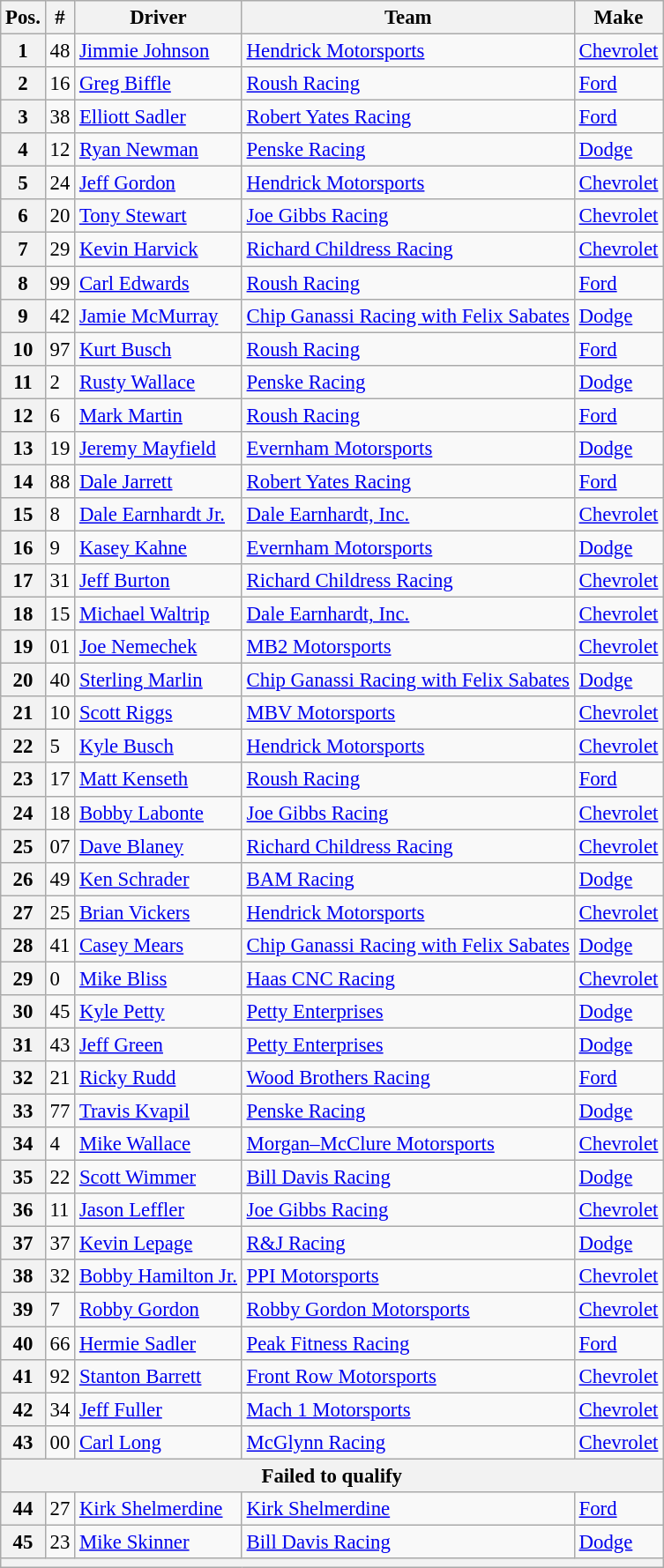<table class="wikitable" style="font-size:95%">
<tr>
<th>Pos.</th>
<th>#</th>
<th>Driver</th>
<th>Team</th>
<th>Make</th>
</tr>
<tr>
<th>1</th>
<td>48</td>
<td><a href='#'>Jimmie Johnson</a></td>
<td><a href='#'>Hendrick Motorsports</a></td>
<td><a href='#'>Chevrolet</a></td>
</tr>
<tr>
<th>2</th>
<td>16</td>
<td><a href='#'>Greg Biffle</a></td>
<td><a href='#'>Roush Racing</a></td>
<td><a href='#'>Ford</a></td>
</tr>
<tr>
<th>3</th>
<td>38</td>
<td><a href='#'>Elliott Sadler</a></td>
<td><a href='#'>Robert Yates Racing</a></td>
<td><a href='#'>Ford</a></td>
</tr>
<tr>
<th>4</th>
<td>12</td>
<td><a href='#'>Ryan Newman</a></td>
<td><a href='#'>Penske Racing</a></td>
<td><a href='#'>Dodge</a></td>
</tr>
<tr>
<th>5</th>
<td>24</td>
<td><a href='#'>Jeff Gordon</a></td>
<td><a href='#'>Hendrick Motorsports</a></td>
<td><a href='#'>Chevrolet</a></td>
</tr>
<tr>
<th>6</th>
<td>20</td>
<td><a href='#'>Tony Stewart</a></td>
<td><a href='#'>Joe Gibbs Racing</a></td>
<td><a href='#'>Chevrolet</a></td>
</tr>
<tr>
<th>7</th>
<td>29</td>
<td><a href='#'>Kevin Harvick</a></td>
<td><a href='#'>Richard Childress Racing</a></td>
<td><a href='#'>Chevrolet</a></td>
</tr>
<tr>
<th>8</th>
<td>99</td>
<td><a href='#'>Carl Edwards</a></td>
<td><a href='#'>Roush Racing</a></td>
<td><a href='#'>Ford</a></td>
</tr>
<tr>
<th>9</th>
<td>42</td>
<td><a href='#'>Jamie McMurray</a></td>
<td><a href='#'>Chip Ganassi Racing with Felix Sabates</a></td>
<td><a href='#'>Dodge</a></td>
</tr>
<tr>
<th>10</th>
<td>97</td>
<td><a href='#'>Kurt Busch</a></td>
<td><a href='#'>Roush Racing</a></td>
<td><a href='#'>Ford</a></td>
</tr>
<tr>
<th>11</th>
<td>2</td>
<td><a href='#'>Rusty Wallace</a></td>
<td><a href='#'>Penske Racing</a></td>
<td><a href='#'>Dodge</a></td>
</tr>
<tr>
<th>12</th>
<td>6</td>
<td><a href='#'>Mark Martin</a></td>
<td><a href='#'>Roush Racing</a></td>
<td><a href='#'>Ford</a></td>
</tr>
<tr>
<th>13</th>
<td>19</td>
<td><a href='#'>Jeremy Mayfield</a></td>
<td><a href='#'>Evernham Motorsports</a></td>
<td><a href='#'>Dodge</a></td>
</tr>
<tr>
<th>14</th>
<td>88</td>
<td><a href='#'>Dale Jarrett</a></td>
<td><a href='#'>Robert Yates Racing</a></td>
<td><a href='#'>Ford</a></td>
</tr>
<tr>
<th>15</th>
<td>8</td>
<td><a href='#'>Dale Earnhardt Jr.</a></td>
<td><a href='#'>Dale Earnhardt, Inc.</a></td>
<td><a href='#'>Chevrolet</a></td>
</tr>
<tr>
<th>16</th>
<td>9</td>
<td><a href='#'>Kasey Kahne</a></td>
<td><a href='#'>Evernham Motorsports</a></td>
<td><a href='#'>Dodge</a></td>
</tr>
<tr>
<th>17</th>
<td>31</td>
<td><a href='#'>Jeff Burton</a></td>
<td><a href='#'>Richard Childress Racing</a></td>
<td><a href='#'>Chevrolet</a></td>
</tr>
<tr>
<th>18</th>
<td>15</td>
<td><a href='#'>Michael Waltrip</a></td>
<td><a href='#'>Dale Earnhardt, Inc.</a></td>
<td><a href='#'>Chevrolet</a></td>
</tr>
<tr>
<th>19</th>
<td>01</td>
<td><a href='#'>Joe Nemechek</a></td>
<td><a href='#'>MB2 Motorsports</a></td>
<td><a href='#'>Chevrolet</a></td>
</tr>
<tr>
<th>20</th>
<td>40</td>
<td><a href='#'>Sterling Marlin</a></td>
<td><a href='#'>Chip Ganassi Racing with Felix Sabates</a></td>
<td><a href='#'>Dodge</a></td>
</tr>
<tr>
<th>21</th>
<td>10</td>
<td><a href='#'>Scott Riggs</a></td>
<td><a href='#'>MBV Motorsports</a></td>
<td><a href='#'>Chevrolet</a></td>
</tr>
<tr>
<th>22</th>
<td>5</td>
<td><a href='#'>Kyle Busch</a></td>
<td><a href='#'>Hendrick Motorsports</a></td>
<td><a href='#'>Chevrolet</a></td>
</tr>
<tr>
<th>23</th>
<td>17</td>
<td><a href='#'>Matt Kenseth</a></td>
<td><a href='#'>Roush Racing</a></td>
<td><a href='#'>Ford</a></td>
</tr>
<tr>
<th>24</th>
<td>18</td>
<td><a href='#'>Bobby Labonte</a></td>
<td><a href='#'>Joe Gibbs Racing</a></td>
<td><a href='#'>Chevrolet</a></td>
</tr>
<tr>
<th>25</th>
<td>07</td>
<td><a href='#'>Dave Blaney</a></td>
<td><a href='#'>Richard Childress Racing</a></td>
<td><a href='#'>Chevrolet</a></td>
</tr>
<tr>
<th>26</th>
<td>49</td>
<td><a href='#'>Ken Schrader</a></td>
<td><a href='#'>BAM Racing</a></td>
<td><a href='#'>Dodge</a></td>
</tr>
<tr>
<th>27</th>
<td>25</td>
<td><a href='#'>Brian Vickers</a></td>
<td><a href='#'>Hendrick Motorsports</a></td>
<td><a href='#'>Chevrolet</a></td>
</tr>
<tr>
<th>28</th>
<td>41</td>
<td><a href='#'>Casey Mears</a></td>
<td><a href='#'>Chip Ganassi Racing with Felix Sabates</a></td>
<td><a href='#'>Dodge</a></td>
</tr>
<tr>
<th>29</th>
<td>0</td>
<td><a href='#'>Mike Bliss</a></td>
<td><a href='#'>Haas CNC Racing</a></td>
<td><a href='#'>Chevrolet</a></td>
</tr>
<tr>
<th>30</th>
<td>45</td>
<td><a href='#'>Kyle Petty</a></td>
<td><a href='#'>Petty Enterprises</a></td>
<td><a href='#'>Dodge</a></td>
</tr>
<tr>
<th>31</th>
<td>43</td>
<td><a href='#'>Jeff Green</a></td>
<td><a href='#'>Petty Enterprises</a></td>
<td><a href='#'>Dodge</a></td>
</tr>
<tr>
<th>32</th>
<td>21</td>
<td><a href='#'>Ricky Rudd</a></td>
<td><a href='#'>Wood Brothers Racing</a></td>
<td><a href='#'>Ford</a></td>
</tr>
<tr>
<th>33</th>
<td>77</td>
<td><a href='#'>Travis Kvapil</a></td>
<td><a href='#'>Penske Racing</a></td>
<td><a href='#'>Dodge</a></td>
</tr>
<tr>
<th>34</th>
<td>4</td>
<td><a href='#'>Mike Wallace</a></td>
<td><a href='#'>Morgan–McClure Motorsports</a></td>
<td><a href='#'>Chevrolet</a></td>
</tr>
<tr>
<th>35</th>
<td>22</td>
<td><a href='#'>Scott Wimmer</a></td>
<td><a href='#'>Bill Davis Racing</a></td>
<td><a href='#'>Dodge</a></td>
</tr>
<tr>
<th>36</th>
<td>11</td>
<td><a href='#'>Jason Leffler</a></td>
<td><a href='#'>Joe Gibbs Racing</a></td>
<td><a href='#'>Chevrolet</a></td>
</tr>
<tr>
<th>37</th>
<td>37</td>
<td><a href='#'>Kevin Lepage</a></td>
<td><a href='#'>R&J Racing</a></td>
<td><a href='#'>Dodge</a></td>
</tr>
<tr>
<th>38</th>
<td>32</td>
<td><a href='#'>Bobby Hamilton Jr.</a></td>
<td><a href='#'>PPI Motorsports</a></td>
<td><a href='#'>Chevrolet</a></td>
</tr>
<tr>
<th>39</th>
<td>7</td>
<td><a href='#'>Robby Gordon</a></td>
<td><a href='#'>Robby Gordon Motorsports</a></td>
<td><a href='#'>Chevrolet</a></td>
</tr>
<tr>
<th>40</th>
<td>66</td>
<td><a href='#'>Hermie Sadler</a></td>
<td><a href='#'>Peak Fitness Racing</a></td>
<td><a href='#'>Ford</a></td>
</tr>
<tr>
<th>41</th>
<td>92</td>
<td><a href='#'>Stanton Barrett</a></td>
<td><a href='#'>Front Row Motorsports</a></td>
<td><a href='#'>Chevrolet</a></td>
</tr>
<tr>
<th>42</th>
<td>34</td>
<td><a href='#'>Jeff Fuller</a></td>
<td><a href='#'>Mach 1 Motorsports</a></td>
<td><a href='#'>Chevrolet</a></td>
</tr>
<tr>
<th>43</th>
<td>00</td>
<td><a href='#'>Carl Long</a></td>
<td><a href='#'>McGlynn Racing</a></td>
<td><a href='#'>Chevrolet</a></td>
</tr>
<tr>
<th colspan="5">Failed to qualify</th>
</tr>
<tr>
<th>44</th>
<td>27</td>
<td><a href='#'>Kirk Shelmerdine</a></td>
<td><a href='#'>Kirk Shelmerdine</a></td>
<td><a href='#'>Ford</a></td>
</tr>
<tr>
<th>45</th>
<td>23</td>
<td><a href='#'>Mike Skinner</a></td>
<td><a href='#'>Bill Davis Racing</a></td>
<td><a href='#'>Dodge</a></td>
</tr>
<tr>
<th colspan="5"></th>
</tr>
</table>
